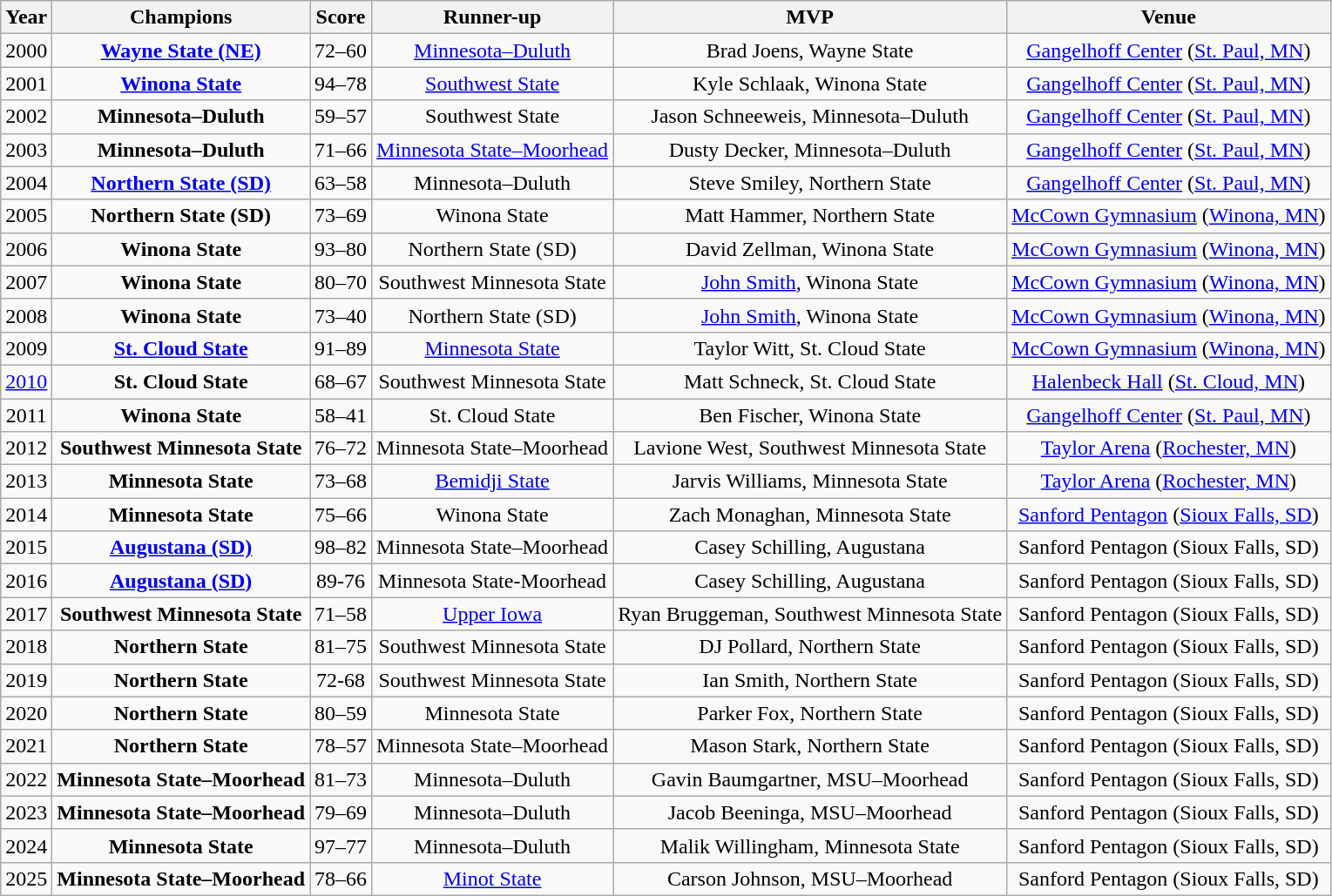<table class="wikitable sortable">
<tr>
<th>Year</th>
<th>Champions</th>
<th>Score</th>
<th>Runner-up</th>
<th>MVP</th>
<th>Venue</th>
</tr>
<tr align=center>
<td>2000</td>
<td><strong><a href='#'>Wayne State (NE)</a></strong></td>
<td>72–60</td>
<td><a href='#'>Minnesota–Duluth</a></td>
<td>Brad Joens, Wayne State</td>
<td><a href='#'>Gangelhoff Center</a> (<a href='#'>St. Paul, MN</a>)</td>
</tr>
<tr align=center>
<td>2001</td>
<td><strong><a href='#'>Winona State</a></strong></td>
<td>94–78</td>
<td><a href='#'>Southwest State</a></td>
<td>Kyle Schlaak, Winona State</td>
<td><a href='#'>Gangelhoff Center</a> (<a href='#'>St. Paul, MN</a>)</td>
</tr>
<tr align=center>
<td>2002</td>
<td><strong>Minnesota–Duluth</strong></td>
<td>59–57</td>
<td>Southwest State</td>
<td>Jason Schneeweis, Minnesota–Duluth</td>
<td><a href='#'>Gangelhoff Center</a> (<a href='#'>St. Paul, MN</a>)</td>
</tr>
<tr align=center>
<td>2003</td>
<td><strong>Minnesota–Duluth</strong></td>
<td>71–66</td>
<td><a href='#'>Minnesota State–Moorhead</a></td>
<td>Dusty Decker, Minnesota–Duluth</td>
<td><a href='#'>Gangelhoff Center</a> (<a href='#'>St. Paul, MN</a>)</td>
</tr>
<tr align=center>
<td>2004</td>
<td><strong><a href='#'>Northern State (SD)</a></strong></td>
<td>63–58</td>
<td>Minnesota–Duluth</td>
<td>Steve Smiley, Northern State</td>
<td><a href='#'>Gangelhoff Center</a> (<a href='#'>St. Paul, MN</a>)</td>
</tr>
<tr align=center>
<td>2005</td>
<td><strong>Northern State (SD)</strong></td>
<td>73–69</td>
<td>Winona State</td>
<td>Matt Hammer, Northern State</td>
<td><a href='#'>McCown Gymnasium</a> (<a href='#'>Winona, MN</a>)</td>
</tr>
<tr align=center>
<td>2006</td>
<td><strong>Winona State</strong></td>
<td>93–80</td>
<td>Northern State (SD)</td>
<td>David Zellman, Winona State</td>
<td><a href='#'>McCown Gymnasium</a> (<a href='#'>Winona, MN</a>)</td>
</tr>
<tr align=center>
<td>2007</td>
<td><strong>Winona State</strong></td>
<td>80–70</td>
<td>Southwest Minnesota State</td>
<td><a href='#'>John Smith</a>, Winona State</td>
<td><a href='#'>McCown Gymnasium</a> (<a href='#'>Winona, MN</a>)</td>
</tr>
<tr align=center>
<td>2008</td>
<td><strong>Winona State</strong></td>
<td>73–40</td>
<td>Northern State (SD)</td>
<td><a href='#'>John Smith</a>, Winona State</td>
<td><a href='#'>McCown Gymnasium</a> (<a href='#'>Winona, MN</a>)</td>
</tr>
<tr align=center>
<td>2009</td>
<td><strong><a href='#'>St. Cloud State</a></strong></td>
<td>91–89</td>
<td><a href='#'>Minnesota State</a></td>
<td>Taylor Witt, St. Cloud State</td>
<td><a href='#'>McCown Gymnasium</a> (<a href='#'>Winona, MN</a>)</td>
</tr>
<tr align=center>
<td><a href='#'>2010</a></td>
<td><strong>St. Cloud State</strong></td>
<td>68–67</td>
<td>Southwest Minnesota State</td>
<td>Matt Schneck, St. Cloud State</td>
<td><a href='#'>Halenbeck Hall</a> (<a href='#'>St. Cloud, MN</a>)</td>
</tr>
<tr align=center>
<td>2011</td>
<td><strong>Winona State</strong></td>
<td>58–41</td>
<td>St. Cloud State</td>
<td>Ben Fischer, Winona State</td>
<td><a href='#'>Gangelhoff Center</a> (<a href='#'>St. Paul, MN</a>)</td>
</tr>
<tr align=center>
<td>2012</td>
<td><strong>Southwest Minnesota State</strong></td>
<td>76–72</td>
<td>Minnesota State–Moorhead</td>
<td>Lavione West, Southwest Minnesota State</td>
<td><a href='#'>Taylor Arena</a> (<a href='#'>Rochester, MN</a>)</td>
</tr>
<tr align=center>
<td>2013</td>
<td><strong>Minnesota State</strong></td>
<td>73–68</td>
<td><a href='#'>Bemidji State</a></td>
<td>Jarvis Williams, Minnesota State</td>
<td><a href='#'>Taylor Arena</a> (<a href='#'>Rochester, MN</a>)</td>
</tr>
<tr align=center>
<td>2014</td>
<td><strong>Minnesota State</strong></td>
<td>75–66</td>
<td>Winona State</td>
<td>Zach Monaghan, Minnesota State</td>
<td><a href='#'>Sanford Pentagon</a> (<a href='#'>Sioux Falls, SD</a>)</td>
</tr>
<tr align=center>
<td>2015</td>
<td><strong><a href='#'>Augustana (SD)</a></strong></td>
<td>98–82</td>
<td>Minnesota State–Moorhead</td>
<td>Casey Schilling, Augustana</td>
<td>Sanford Pentagon (Sioux Falls, SD)</td>
</tr>
<tr align=center>
<td>2016</td>
<td><strong><a href='#'>Augustana (SD)</a></strong></td>
<td>89-76</td>
<td>Minnesota State-Moorhead</td>
<td>Casey Schilling, Augustana</td>
<td>Sanford Pentagon (Sioux Falls, SD)</td>
</tr>
<tr align=center>
<td>2017</td>
<td><strong>Southwest Minnesota State</strong></td>
<td>71–58</td>
<td><a href='#'>Upper Iowa</a></td>
<td>Ryan Bruggeman, Southwest Minnesota State</td>
<td>Sanford Pentagon (Sioux Falls, SD)</td>
</tr>
<tr align=center>
<td>2018</td>
<td><strong>Northern State</strong></td>
<td>81–75</td>
<td>Southwest Minnesota State</td>
<td>DJ Pollard, Northern State</td>
<td>Sanford Pentagon (Sioux Falls, SD)</td>
</tr>
<tr align=center>
<td>2019</td>
<td><strong>Northern State</strong></td>
<td>72-68</td>
<td>Southwest Minnesota State</td>
<td>Ian Smith, Northern State</td>
<td>Sanford Pentagon (Sioux Falls, SD)</td>
</tr>
<tr align=center>
<td>2020</td>
<td><strong>Northern State</strong></td>
<td>80–59</td>
<td>Minnesota State</td>
<td>Parker Fox, Northern State</td>
<td>Sanford Pentagon (Sioux Falls, SD)</td>
</tr>
<tr align=center>
<td>2021</td>
<td><strong>Northern State</strong></td>
<td>78–57</td>
<td>Minnesota State–Moorhead</td>
<td>Mason Stark, Northern State</td>
<td>Sanford Pentagon (Sioux Falls, SD)</td>
</tr>
<tr align=center>
<td>2022</td>
<td><strong>Minnesota State–Moorhead</strong></td>
<td>81–73</td>
<td>Minnesota–Duluth</td>
<td>Gavin Baumgartner, MSU–Moorhead</td>
<td>Sanford Pentagon (Sioux Falls, SD)</td>
</tr>
<tr align=center>
<td>2023</td>
<td><strong>Minnesota State–Moorhead</strong></td>
<td>79–69</td>
<td>Minnesota–Duluth</td>
<td>Jacob Beeninga, MSU–Moorhead</td>
<td>Sanford Pentagon (Sioux Falls, SD)</td>
</tr>
<tr align=center>
<td>2024</td>
<td><strong>Minnesota State</strong></td>
<td>97–77</td>
<td>Minnesota–Duluth</td>
<td>Malik Willingham, Minnesota State</td>
<td>Sanford Pentagon (Sioux Falls, SD)</td>
</tr>
<tr align=center>
<td>2025</td>
<td><strong>Minnesota State–Moorhead</strong></td>
<td>78–66</td>
<td><a href='#'>Minot State</a></td>
<td>Carson Johnson, MSU–Moorhead</td>
<td>Sanford Pentagon (Sioux Falls, SD)</td>
</tr>
</table>
